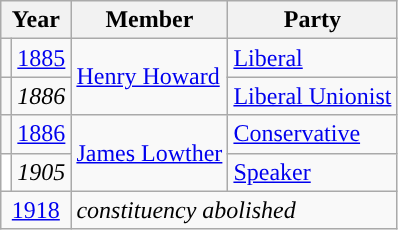<table class="wikitable">
<tr>
<th colspan="2">Year</th>
<th>Member</th>
<th>Party</th>
</tr>
<tr>
<td style="color:inherit;background-color: "></td>
<td><a href='#'>1885</a></td>
<td rowspan="2"><a href='#'>Henry Howard</a></td>
<td><a href='#'>Liberal</a></td>
</tr>
<tr>
<td style="color:inherit;background-color: "></td>
<td><em>1886</em></td>
<td><a href='#'>Liberal Unionist</a></td>
</tr>
<tr>
<td style="color:inherit;background-color: "></td>
<td><a href='#'>1886</a></td>
<td rowspan="2"><a href='#'>James Lowther</a></td>
<td><a href='#'>Conservative</a></td>
</tr>
<tr>
<td style="color:inherit;background-color: white"></td>
<td><em>1905</em></td>
<td><a href='#'>Speaker</a></td>
</tr>
<tr>
<td colspan="2" align="center"><a href='#'>1918</a></td>
<td colspan="2"><em>constituency abolished</em></td>
</tr>
</table>
